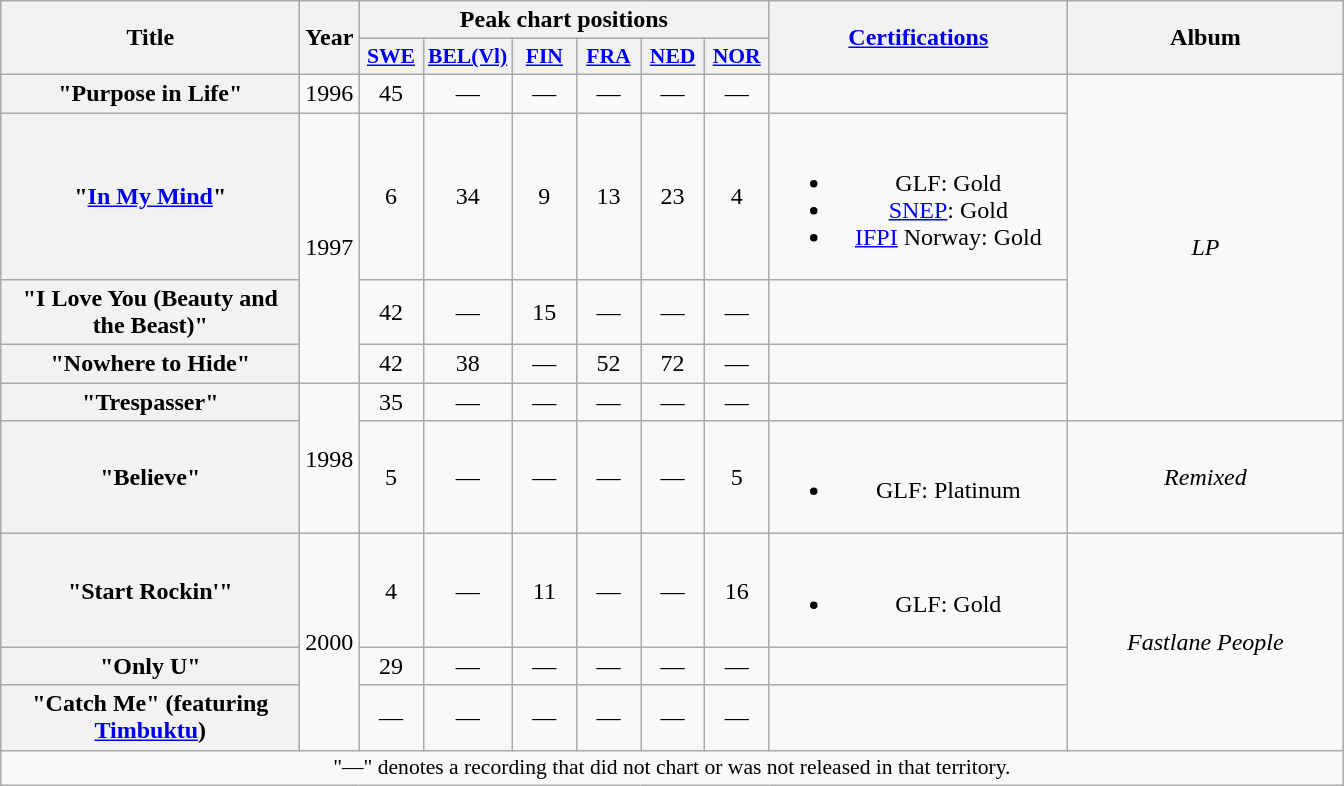<table class="wikitable plainrowheaders" style="text-align:center;">
<tr>
<th rowspan="2" scope="col" style="width:12em;">Title</th>
<th rowspan="2" scope="col">Year</th>
<th colspan="6" scope="col">Peak chart positions</th>
<th rowspan="2" scope="col" style="width:12em;"><a href='#'>Certifications</a></th>
<th rowspan="2" scope="col" style="width:11em;">Album</th>
</tr>
<tr>
<th scope="col" style="width:2.5em;font-size:90%;"><a href='#'>SWE</a><br></th>
<th scope="col" style="width:2.5em;font-size:90%;"><a href='#'>BEL(Vl)</a><br></th>
<th scope="col" style="width:2.5em;font-size:90%;"><a href='#'>FIN</a><br></th>
<th scope="col" style="width:2.5em;font-size:90%;"><a href='#'>FRA</a><br></th>
<th scope="col" style="width:2.5em;font-size:90%;"><a href='#'>NED</a><br></th>
<th scope="col" style="width:2.5em;font-size:90%;"><a href='#'>NOR</a><br></th>
</tr>
<tr>
<th scope="row">"Purpose in Life"</th>
<td>1996</td>
<td>45</td>
<td>—</td>
<td>—</td>
<td>—</td>
<td>—</td>
<td>—</td>
<td></td>
<td rowspan="5"><em>LP</em></td>
</tr>
<tr>
<th scope="row">"<a href='#'>In My Mind</a>"</th>
<td rowspan="3">1997</td>
<td>6</td>
<td>34</td>
<td>9</td>
<td>13</td>
<td>23</td>
<td>4</td>
<td><br><ul><li>GLF: Gold</li><li><a href='#'>SNEP</a>: Gold</li><li><a href='#'>IFPI</a> Norway: Gold</li></ul></td>
</tr>
<tr>
<th scope="row">"I Love You (Beauty and the Beast)"</th>
<td>42</td>
<td>—</td>
<td>15</td>
<td>—</td>
<td>—</td>
<td>—</td>
<td></td>
</tr>
<tr>
<th scope="row">"Nowhere to Hide"</th>
<td>42</td>
<td>38</td>
<td>—</td>
<td>52</td>
<td>72</td>
<td>—</td>
<td></td>
</tr>
<tr>
<th scope="row">"Trespasser"</th>
<td rowspan="2">1998</td>
<td>35</td>
<td>—</td>
<td>—</td>
<td>—</td>
<td>—</td>
<td>—</td>
<td></td>
</tr>
<tr>
<th scope="row">"Believe"</th>
<td>5</td>
<td>—</td>
<td>—</td>
<td>—</td>
<td>—</td>
<td>5</td>
<td><br><ul><li>GLF: Platinum</li></ul></td>
<td><em>Remixed</em></td>
</tr>
<tr>
<th scope="row">"Start Rockin'"</th>
<td rowspan="3">2000</td>
<td>4</td>
<td>—</td>
<td>11</td>
<td>—</td>
<td>—</td>
<td>16</td>
<td><br><ul><li>GLF: Gold</li></ul></td>
<td rowspan="3"><em>Fastlane People</em></td>
</tr>
<tr>
<th scope="row">"Only U"</th>
<td>29</td>
<td>—</td>
<td>—</td>
<td>—</td>
<td>—</td>
<td>—</td>
<td></td>
</tr>
<tr>
<th scope="row">"Catch Me" <span>(featuring <a href='#'>Timbuktu</a>)</span></th>
<td>—</td>
<td>—</td>
<td>—</td>
<td>—</td>
<td>—</td>
<td>—</td>
<td></td>
</tr>
<tr>
<td colspan="10" style="font-size:90%">"—" denotes a recording that did not chart or was not released in that territory.</td>
</tr>
</table>
